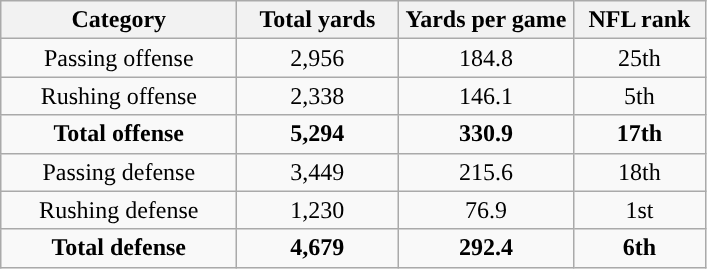<table class="wikitable" style="text-align:center">
<tr>
<th width=150px>Category</th>
<th width=100px>Total yards</th>
<th width=110px>Yards per game</th>
<th width=80px>NFL rank<br></th>
</tr>
<tr>
<td>Passing offense</td>
<td>2,956</td>
<td>184.8</td>
<td>25th</td>
</tr>
<tr>
<td>Rushing offense</td>
<td>2,338</td>
<td>146.1</td>
<td>5th</td>
</tr>
<tr>
<td><strong>Total offense</strong></td>
<td><strong>5,294</strong></td>
<td><strong>330.9</strong></td>
<td><strong>17th</strong></td>
</tr>
<tr>
<td>Passing defense</td>
<td>3,449</td>
<td>215.6</td>
<td>18th</td>
</tr>
<tr>
<td>Rushing defense</td>
<td>1,230</td>
<td>76.9</td>
<td>1st</td>
</tr>
<tr>
<td><strong>Total defense</strong></td>
<td><strong>4,679</strong></td>
<td><strong>292.4</strong></td>
<td><strong>6th</strong></td>
</tr>
</table>
